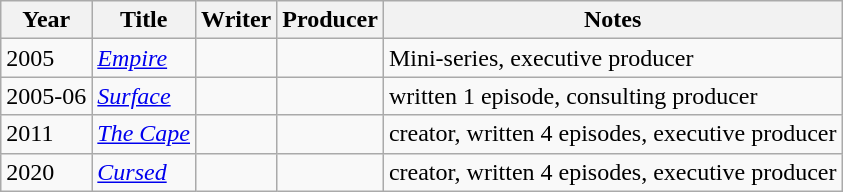<table class="wikitable plainrowheaders sortable">
<tr>
<th scope="col">Year</th>
<th scope="col">Title</th>
<th scope="col">Writer</th>
<th scope="col">Producer</th>
<th scope="col" class="unsortable">Notes</th>
</tr>
<tr>
<td>2005</td>
<td><em><a href='#'>Empire</a></em></td>
<td></td>
<td></td>
<td>Mini-series, executive producer</td>
</tr>
<tr>
<td>2005-06</td>
<td><em><a href='#'>Surface</a></em></td>
<td></td>
<td></td>
<td>written 1 episode, consulting producer</td>
</tr>
<tr>
<td>2011</td>
<td><em><a href='#'>The Cape</a></em></td>
<td></td>
<td></td>
<td>creator, written 4 episodes, executive producer</td>
</tr>
<tr>
<td>2020</td>
<td><em><a href='#'>Cursed</a></em></td>
<td></td>
<td></td>
<td>creator, written 4 episodes, executive producer</td>
</tr>
</table>
